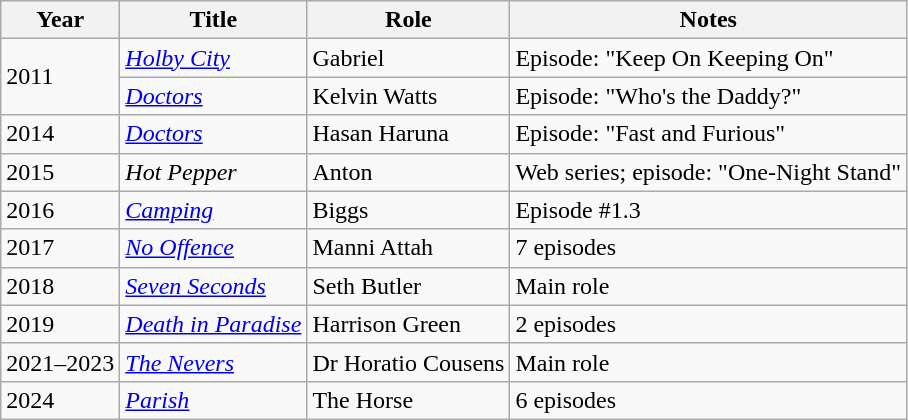<table class="wikitable sortable">
<tr>
<th>Year</th>
<th>Title</th>
<th>Role</th>
<th class="unsortable">Notes</th>
</tr>
<tr>
<td rowspan="2">2011</td>
<td><em><a href='#'>Holby City</a></em></td>
<td>Gabriel</td>
<td>Episode: "Keep On Keeping On"</td>
</tr>
<tr>
<td><em><a href='#'>Doctors</a></em></td>
<td>Kelvin Watts</td>
<td>Episode: "Who's the Daddy?"</td>
</tr>
<tr>
<td>2014</td>
<td><em><a href='#'>Doctors</a></em></td>
<td>Hasan Haruna</td>
<td>Episode: "Fast and Furious"</td>
</tr>
<tr>
<td>2015</td>
<td><em>Hot Pepper</em></td>
<td>Anton</td>
<td>Web series; episode: "One-Night Stand"</td>
</tr>
<tr>
<td>2016</td>
<td><em><a href='#'>Camping</a></em></td>
<td>Biggs</td>
<td>Episode #1.3</td>
</tr>
<tr>
<td>2017</td>
<td><em><a href='#'>No Offence</a></em></td>
<td>Manni Attah</td>
<td>7 episodes</td>
</tr>
<tr>
<td>2018</td>
<td><em><a href='#'>Seven Seconds</a></em></td>
<td>Seth Butler</td>
<td>Main role</td>
</tr>
<tr>
<td>2019</td>
<td><em><a href='#'>Death in Paradise</a></em></td>
<td>Harrison Green</td>
<td>2 episodes</td>
</tr>
<tr>
<td>2021–2023</td>
<td><em><a href='#'>The Nevers</a></em></td>
<td>Dr Horatio Cousens</td>
<td>Main role</td>
</tr>
<tr>
<td>2024</td>
<td><em><a href='#'>Parish</a></em></td>
<td>The Horse</td>
<td>6 episodes</td>
</tr>
</table>
